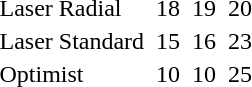<table>
<tr>
<td>Laser Radial </td>
<td></td>
<td>18</td>
<td></td>
<td>19</td>
<td></td>
<td>20</td>
</tr>
<tr>
<td>Laser Standard</td>
<td></td>
<td>15</td>
<td></td>
<td>16</td>
<td></td>
<td>23</td>
</tr>
<tr>
<td>Optimist</td>
<td></td>
<td>10</td>
<td></td>
<td>10</td>
<td></td>
<td>25</td>
</tr>
</table>
